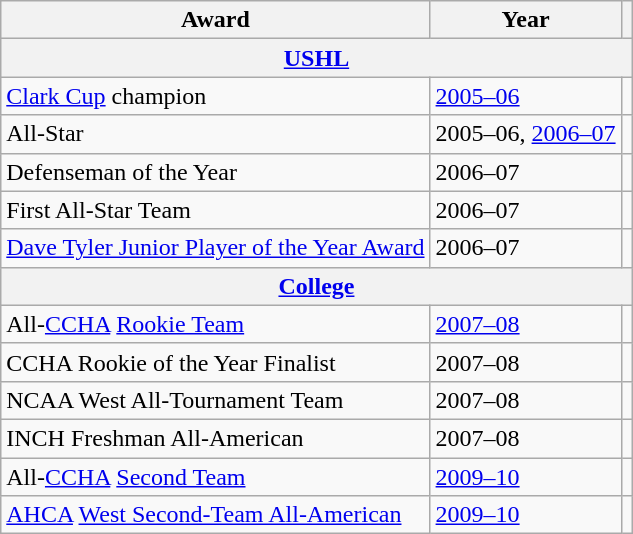<table class="wikitable">
<tr>
<th>Award</th>
<th>Year</th>
<th></th>
</tr>
<tr>
<th colspan="3"><a href='#'>USHL</a></th>
</tr>
<tr>
<td><a href='#'>Clark Cup</a> champion</td>
<td><a href='#'>2005–06</a></td>
<td></td>
</tr>
<tr>
<td>All-Star</td>
<td>2005–06, <a href='#'>2006–07</a></td>
<td></td>
</tr>
<tr>
<td>Defenseman of the Year</td>
<td>2006–07</td>
<td></td>
</tr>
<tr>
<td>First All-Star Team</td>
<td>2006–07</td>
<td></td>
</tr>
<tr>
<td><a href='#'>Dave Tyler Junior Player of the Year Award</a></td>
<td>2006–07</td>
<td></td>
</tr>
<tr>
<th colspan="3"><a href='#'>College</a></th>
</tr>
<tr>
<td>All-<a href='#'>CCHA</a> <a href='#'>Rookie Team</a></td>
<td><a href='#'>2007–08</a></td>
<td></td>
</tr>
<tr>
<td>CCHA Rookie of the Year Finalist</td>
<td>2007–08</td>
<td></td>
</tr>
<tr>
<td>NCAA West All-Tournament Team</td>
<td>2007–08</td>
<td></td>
</tr>
<tr>
<td>INCH Freshman All-American</td>
<td>2007–08</td>
<td></td>
</tr>
<tr>
<td>All-<a href='#'>CCHA</a> <a href='#'>Second Team</a></td>
<td><a href='#'>2009–10</a></td>
<td></td>
</tr>
<tr>
<td><a href='#'>AHCA</a> <a href='#'>West Second-Team All-American</a></td>
<td><a href='#'>2009–10</a></td>
<td></td>
</tr>
</table>
